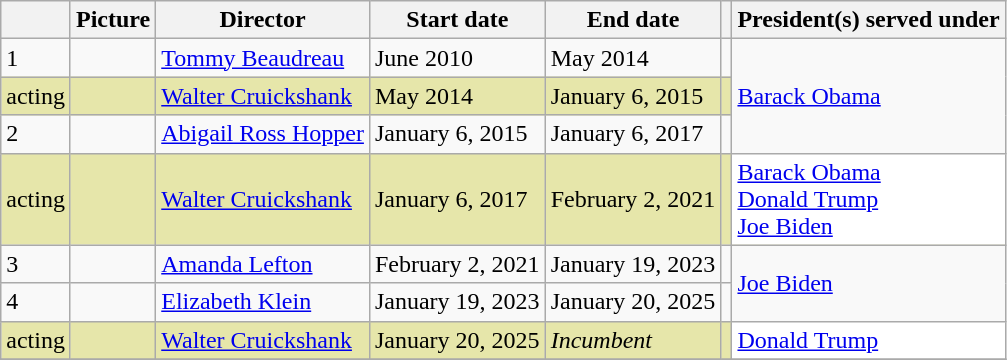<table class="wikitable">
<tr>
<th></th>
<th>Picture</th>
<th>Director</th>
<th>Start date</th>
<th>End date</th>
<th></th>
<th>President(s) served under</th>
</tr>
<tr>
<td>1</td>
<td></td>
<td><a href='#'>Tommy Beaudreau</a></td>
<td>June 2010</td>
<td>May 2014</td>
<td></td>
<td rowspan=3><a href='#'>Barack Obama</a></td>
</tr>
<tr bgcolor="#e6e6aa">
<td>acting</td>
<td></td>
<td><a href='#'>Walter Cruickshank</a></td>
<td>May 2014</td>
<td>January 6, 2015</td>
<td></td>
</tr>
<tr>
<td>2</td>
<td></td>
<td><a href='#'>Abigail Ross Hopper</a></td>
<td>January 6, 2015</td>
<td>January 6, 2017</td>
<td></td>
</tr>
<tr bgcolor="#e6e6aa">
<td>acting</td>
<td></td>
<td><a href='#'>Walter Cruickshank</a></td>
<td>January 6, 2017</td>
<td>February 2, 2021</td>
<td></td>
<td bgcolor="#ffffff"><a href='#'>Barack Obama</a><br><a href='#'>Donald Trump</a><br><a href='#'>Joe Biden</a></td>
</tr>
<tr>
<td>3</td>
<td></td>
<td><a href='#'>Amanda Lefton</a></td>
<td>February 2, 2021</td>
<td>January 19, 2023</td>
<td></td>
<td rowspan=2><a href='#'>Joe Biden</a></td>
</tr>
<tr>
<td>4</td>
<td></td>
<td><a href='#'>Elizabeth Klein</a></td>
<td>January 19, 2023</td>
<td>January 20, 2025</td>
<td></td>
</tr>
<tr bgcolor="#e6e6aa">
<td>acting</td>
<td></td>
<td><a href='#'>Walter Cruickshank</a></td>
<td>January 20, 2025</td>
<td><em>Incumbent</em></td>
<td></td>
<td bgcolor="#ffffff"><a href='#'>Donald Trump</a></td>
</tr>
<tr>
</tr>
</table>
